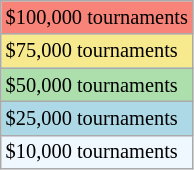<table class="wikitable" style="font-size:85%;">
<tr style="background:#f88379;">
<td>$100,000 tournaments</td>
</tr>
<tr style="background:#f7e98e;">
<td>$75,000 tournaments</td>
</tr>
<tr style="background:#addfad;">
<td>$50,000 tournaments</td>
</tr>
<tr style="background:lightblue;">
<td>$25,000 tournaments</td>
</tr>
<tr style="background:#f0f8ff;">
<td>$10,000 tournaments</td>
</tr>
</table>
